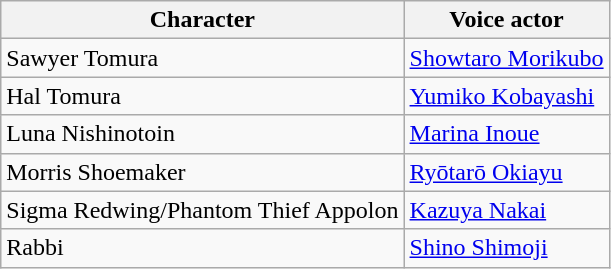<table class="wikitable">
<tr>
<th>Character</th>
<th>Voice actor</th>
</tr>
<tr>
<td>Sawyer Tomura</td>
<td><a href='#'>Showtaro Morikubo</a></td>
</tr>
<tr>
<td>Hal Tomura</td>
<td><a href='#'>Yumiko Kobayashi</a></td>
</tr>
<tr>
<td>Luna Nishinotoin</td>
<td><a href='#'>Marina Inoue</a></td>
</tr>
<tr>
<td>Morris Shoemaker</td>
<td><a href='#'>Ryōtarō Okiayu</a></td>
</tr>
<tr>
<td>Sigma Redwing/Phantom Thief Appolon</td>
<td><a href='#'>Kazuya Nakai</a></td>
</tr>
<tr>
<td>Rabbi</td>
<td><a href='#'>Shino Shimoji</a></td>
</tr>
</table>
